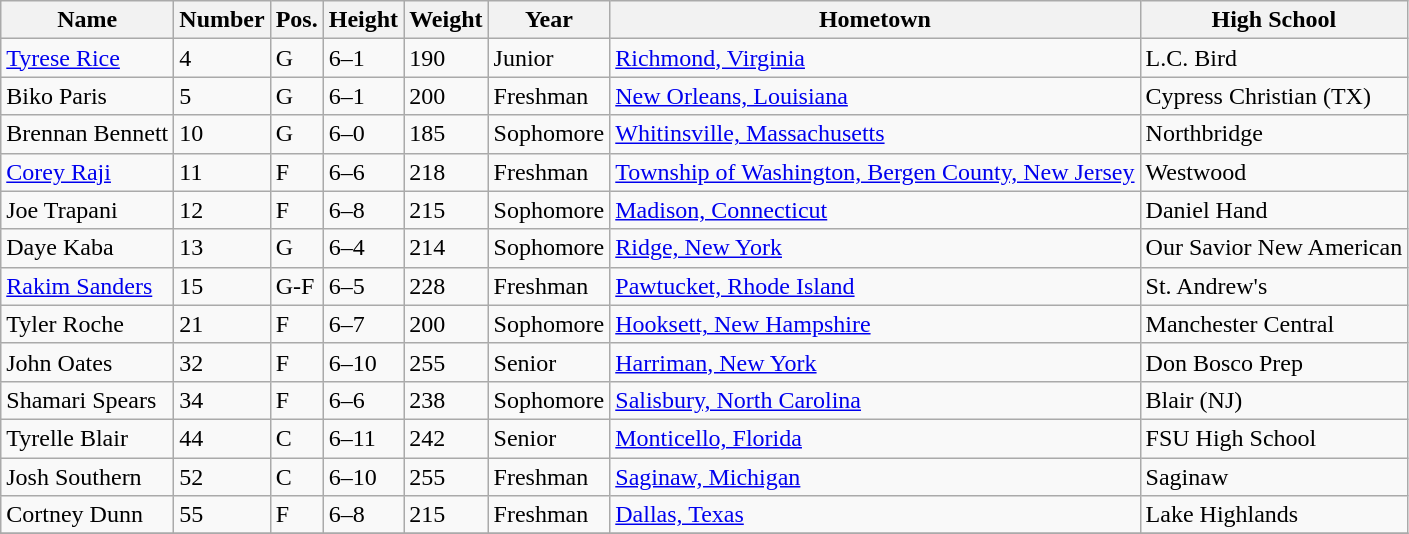<table class="wikitable">
<tr>
<th>Name</th>
<th>Number</th>
<th>Pos.</th>
<th>Height</th>
<th>Weight</th>
<th>Year</th>
<th>Hometown</th>
<th>High School</th>
</tr>
<tr>
<td><a href='#'>Tyrese Rice</a></td>
<td>4</td>
<td>G</td>
<td>6–1</td>
<td>190</td>
<td>Junior</td>
<td><a href='#'>Richmond, Virginia</a></td>
<td>L.C. Bird</td>
</tr>
<tr>
<td>Biko Paris</td>
<td>5</td>
<td>G</td>
<td>6–1</td>
<td>200</td>
<td>Freshman</td>
<td><a href='#'>New Orleans, Louisiana</a></td>
<td>Cypress Christian (TX)</td>
</tr>
<tr>
<td>Brennan Bennett</td>
<td>10</td>
<td>G</td>
<td>6–0</td>
<td>185</td>
<td>Sophomore</td>
<td><a href='#'>Whitinsville, Massachusetts</a></td>
<td>Northbridge</td>
</tr>
<tr>
<td><a href='#'>Corey Raji</a></td>
<td>11</td>
<td>F</td>
<td>6–6</td>
<td>218</td>
<td>Freshman</td>
<td><a href='#'>Township of Washington, Bergen County, New Jersey</a></td>
<td>Westwood</td>
</tr>
<tr>
<td>Joe Trapani</td>
<td>12</td>
<td>F</td>
<td>6–8</td>
<td>215</td>
<td>Sophomore</td>
<td><a href='#'>Madison, Connecticut</a></td>
<td>Daniel Hand</td>
</tr>
<tr>
<td>Daye Kaba</td>
<td>13</td>
<td>G</td>
<td>6–4</td>
<td>214</td>
<td>Sophomore</td>
<td><a href='#'>Ridge, New York</a></td>
<td>Our Savior New American</td>
</tr>
<tr>
<td><a href='#'>Rakim Sanders</a></td>
<td>15</td>
<td>G-F</td>
<td>6–5</td>
<td>228</td>
<td>Freshman</td>
<td><a href='#'>Pawtucket, Rhode Island</a></td>
<td>St. Andrew's</td>
</tr>
<tr>
<td>Tyler Roche</td>
<td>21</td>
<td>F</td>
<td>6–7</td>
<td>200</td>
<td>Sophomore</td>
<td><a href='#'>Hooksett, New Hampshire</a></td>
<td>Manchester Central</td>
</tr>
<tr>
<td>John Oates</td>
<td>32</td>
<td>F</td>
<td>6–10</td>
<td>255</td>
<td>Senior</td>
<td><a href='#'>Harriman, New York</a></td>
<td>Don Bosco Prep</td>
</tr>
<tr>
<td>Shamari Spears</td>
<td>34</td>
<td>F</td>
<td>6–6</td>
<td>238</td>
<td>Sophomore</td>
<td><a href='#'>Salisbury, North Carolina</a></td>
<td>Blair (NJ)</td>
</tr>
<tr>
<td>Tyrelle Blair</td>
<td>44</td>
<td>C</td>
<td>6–11</td>
<td>242</td>
<td>Senior</td>
<td><a href='#'>Monticello, Florida</a></td>
<td>FSU High School</td>
</tr>
<tr>
<td>Josh Southern</td>
<td>52</td>
<td>C</td>
<td>6–10</td>
<td>255</td>
<td>Freshman</td>
<td><a href='#'>Saginaw, Michigan</a></td>
<td>Saginaw</td>
</tr>
<tr>
<td>Cortney Dunn</td>
<td>55</td>
<td>F</td>
<td>6–8</td>
<td>215</td>
<td>Freshman</td>
<td><a href='#'>Dallas, Texas</a></td>
<td>Lake Highlands</td>
</tr>
<tr>
</tr>
</table>
